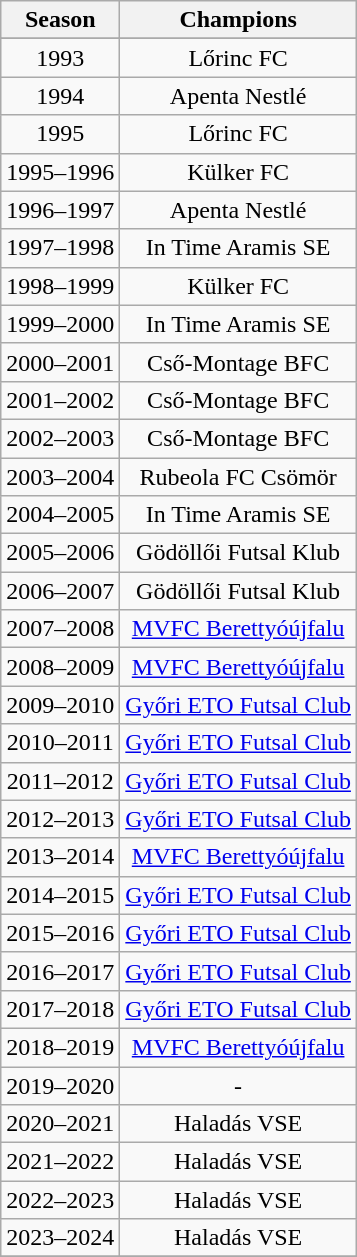<table class="wikitable sortable" style="text-align: center;">
<tr>
<th>Season</th>
<th>Champions</th>
</tr>
<tr bgcolor=#F5FAFF>
</tr>
<tr>
<td align = "center">1993</td>
<td>Lőrinc FC</td>
</tr>
<tr>
<td align = "center">1994</td>
<td>Apenta Nestlé</td>
</tr>
<tr>
<td align = "center">1995</td>
<td>Lőrinc FC</td>
</tr>
<tr>
<td align = "center">1995–1996</td>
<td>Külker FC</td>
</tr>
<tr>
<td align = "center">1996–1997</td>
<td>Apenta Nestlé</td>
</tr>
<tr>
<td align = "center">1997–1998</td>
<td>In Time Aramis SE</td>
</tr>
<tr>
<td align = "center">1998–1999</td>
<td>Külker FC</td>
</tr>
<tr>
<td align = "center">1999–2000</td>
<td>In Time Aramis SE</td>
</tr>
<tr>
<td align = "center">2000–2001</td>
<td>Cső-Montage BFC</td>
</tr>
<tr>
<td align = "center">2001–2002</td>
<td>Cső-Montage BFC</td>
</tr>
<tr>
<td align = "center">2002–2003</td>
<td>Cső-Montage BFC</td>
</tr>
<tr>
<td align = "center">2003–2004</td>
<td>Rubeola FC Csömör</td>
</tr>
<tr>
<td align = "center">2004–2005</td>
<td>In Time Aramis SE</td>
</tr>
<tr>
<td align = "center">2005–2006</td>
<td>Gödöllői Futsal Klub</td>
</tr>
<tr>
<td align = "center">2006–2007</td>
<td>Gödöllői Futsal Klub</td>
</tr>
<tr>
<td align = "center">2007–2008</td>
<td><a href='#'>MVFC Berettyóújfalu</a></td>
</tr>
<tr>
<td align = "center">2008–2009</td>
<td><a href='#'>MVFC Berettyóújfalu</a></td>
</tr>
<tr>
<td align = "center">2009–2010</td>
<td><a href='#'>Győri ETO Futsal Club</a></td>
</tr>
<tr>
<td align = "center">2010–2011</td>
<td><a href='#'>Győri ETO Futsal Club</a></td>
</tr>
<tr>
<td align = "center">2011–2012</td>
<td><a href='#'>Győri ETO Futsal Club</a></td>
</tr>
<tr>
<td align = "center">2012–2013</td>
<td><a href='#'>Győri ETO Futsal Club</a></td>
</tr>
<tr>
<td align = "center">2013–2014</td>
<td><a href='#'>MVFC Berettyóújfalu</a></td>
</tr>
<tr>
<td align = "center">2014–2015</td>
<td><a href='#'>Győri ETO Futsal Club</a></td>
</tr>
<tr>
<td align = "center">2015–2016</td>
<td><a href='#'>Győri ETO Futsal Club</a></td>
</tr>
<tr>
<td align = "center">2016–2017</td>
<td><a href='#'>Győri ETO Futsal Club</a></td>
</tr>
<tr>
<td align = "center">2017–2018</td>
<td><a href='#'>Győri ETO Futsal Club</a></td>
</tr>
<tr>
<td align = "center">2018–2019</td>
<td><a href='#'>MVFC Berettyóújfalu</a></td>
</tr>
<tr>
<td align = "center">2019–2020</td>
<td>-</td>
</tr>
<tr>
<td align = "center">2020–2021</td>
<td>Haladás VSE</td>
</tr>
<tr>
<td align = "center">2021–2022</td>
<td>Haladás VSE</td>
</tr>
<tr>
<td align = "center">2022–2023</td>
<td>Haladás VSE</td>
</tr>
<tr>
<td align = "center">2023–2024</td>
<td>Haladás VSE</td>
</tr>
<tr>
</tr>
</table>
